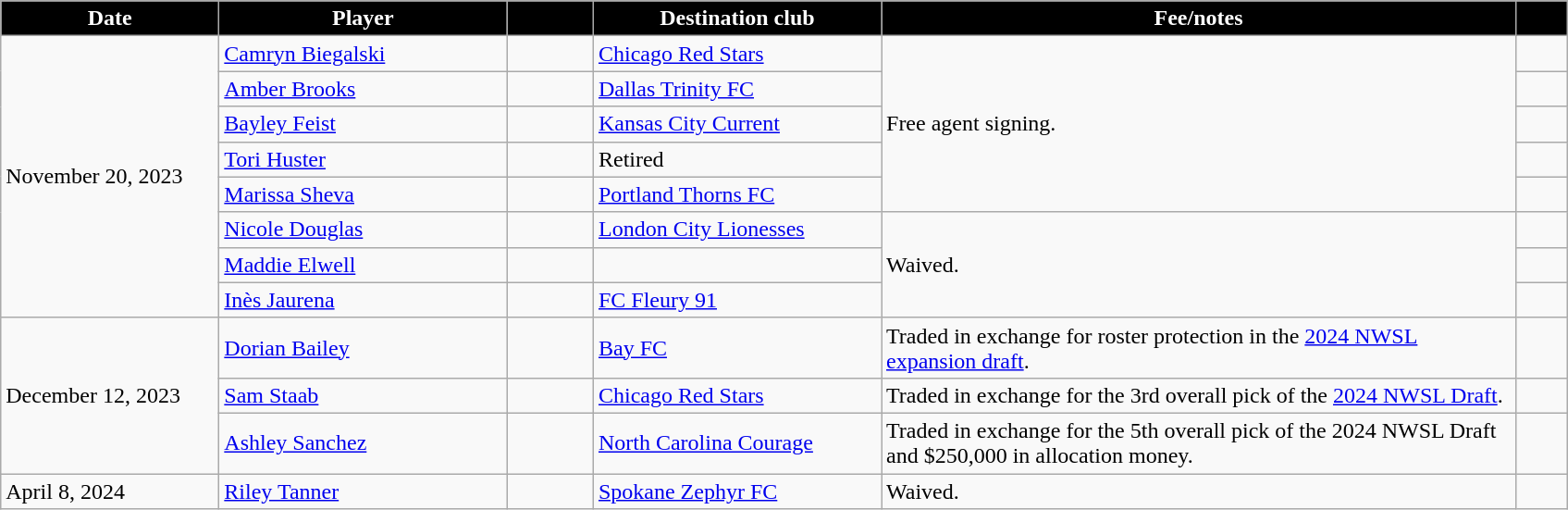<table class="wikitable sortable" style="text-align:left;">
<tr>
<th style="background:#000; color:#fff; width:150px;" data-sort-type="date">Date</th>
<th style="background:#000; color:#fff; width:200px;">Player</th>
<th style="background:#000; color:#fff; width:55px;"></th>
<th style="background:#000; color:#fff; width:200px;">Destination club</th>
<th style="background:#000; color:#fff; width:450px;">Fee/notes</th>
<th style="background:#000; color:#fff; width:30px;"></th>
</tr>
<tr>
<td rowspan="8">November 20, 2023</td>
<td> <a href='#'>Camryn Biegalski</a></td>
<td align="center"></td>
<td> <a href='#'>Chicago Red Stars</a></td>
<td rowspan="5">Free agent signing.</td>
<td></td>
</tr>
<tr>
<td> <a href='#'>Amber Brooks</a></td>
<td></td>
<td> <a href='#'>Dallas Trinity FC</a></td>
<td></td>
</tr>
<tr>
<td> <a href='#'>Bayley Feist</a></td>
<td></td>
<td> <a href='#'>Kansas City Current</a></td>
<td></td>
</tr>
<tr>
<td> <a href='#'>Tori Huster</a></td>
<td></td>
<td>Retired</td>
<td></td>
</tr>
<tr>
<td> <a href='#'>Marissa Sheva</a></td>
<td></td>
<td> <a href='#'>Portland Thorns FC</a></td>
<td></td>
</tr>
<tr>
<td> <a href='#'>Nicole Douglas</a></td>
<td></td>
<td> <a href='#'>London City Lionesses</a></td>
<td rowspan="3">Waived.</td>
<td></td>
</tr>
<tr>
<td> <a href='#'>Maddie Elwell</a></td>
<td></td>
<td></td>
<td></td>
</tr>
<tr>
<td> <a href='#'>Inès Jaurena</a></td>
<td></td>
<td> <a href='#'>FC Fleury 91</a></td>
<td></td>
</tr>
<tr>
<td rowspan="3">December 12, 2023</td>
<td> <a href='#'>Dorian Bailey</a></td>
<td></td>
<td> <a href='#'>Bay FC</a></td>
<td>Traded in exchange for roster protection in the <a href='#'>2024 NWSL expansion draft</a>.</td>
<td></td>
</tr>
<tr>
<td> <a href='#'>Sam Staab</a></td>
<td></td>
<td> <a href='#'>Chicago Red Stars</a></td>
<td>Traded in exchange for the 3rd overall pick of the <a href='#'>2024 NWSL Draft</a>.</td>
<td></td>
</tr>
<tr>
<td> <a href='#'>Ashley Sanchez</a></td>
<td></td>
<td> <a href='#'>North Carolina Courage</a></td>
<td>Traded in exchange for the 5th overall pick of the 2024 NWSL Draft and $250,000 in allocation money.</td>
<td></td>
</tr>
<tr>
<td>April 8, 2024</td>
<td> <a href='#'>Riley Tanner</a></td>
<td></td>
<td> <a href='#'>Spokane Zephyr FC</a></td>
<td>Waived.</td>
<td></td>
</tr>
</table>
